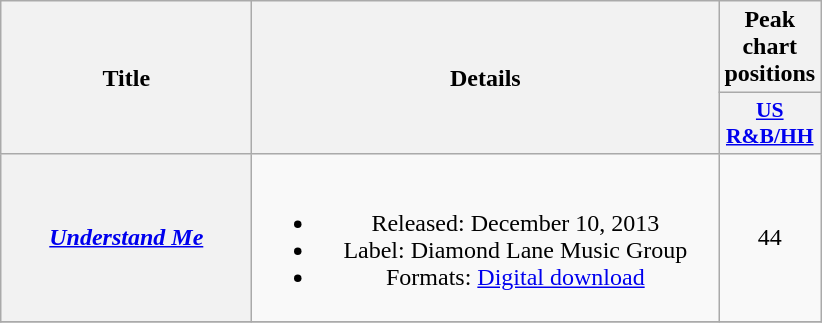<table class="wikitable plainrowheaders" style="text-align:center;">
<tr>
<th scope="col" rowspan="2" style="width:10em;">Title</th>
<th scope="col" rowspan="2" style="width:19em;">Details</th>
<th>Peak chart positions</th>
</tr>
<tr>
<th scope="col" style="width:3em;font-size:90%;"><a href='#'>US<br>R&B/HH</a><br></th>
</tr>
<tr>
<th scope="row"><em><a href='#'>Understand Me</a></em></th>
<td><br><ul><li>Released: December 10, 2013</li><li>Label: Diamond Lane Music Group</li><li>Formats: <a href='#'>Digital download</a></li></ul></td>
<td>44</td>
</tr>
<tr>
</tr>
</table>
